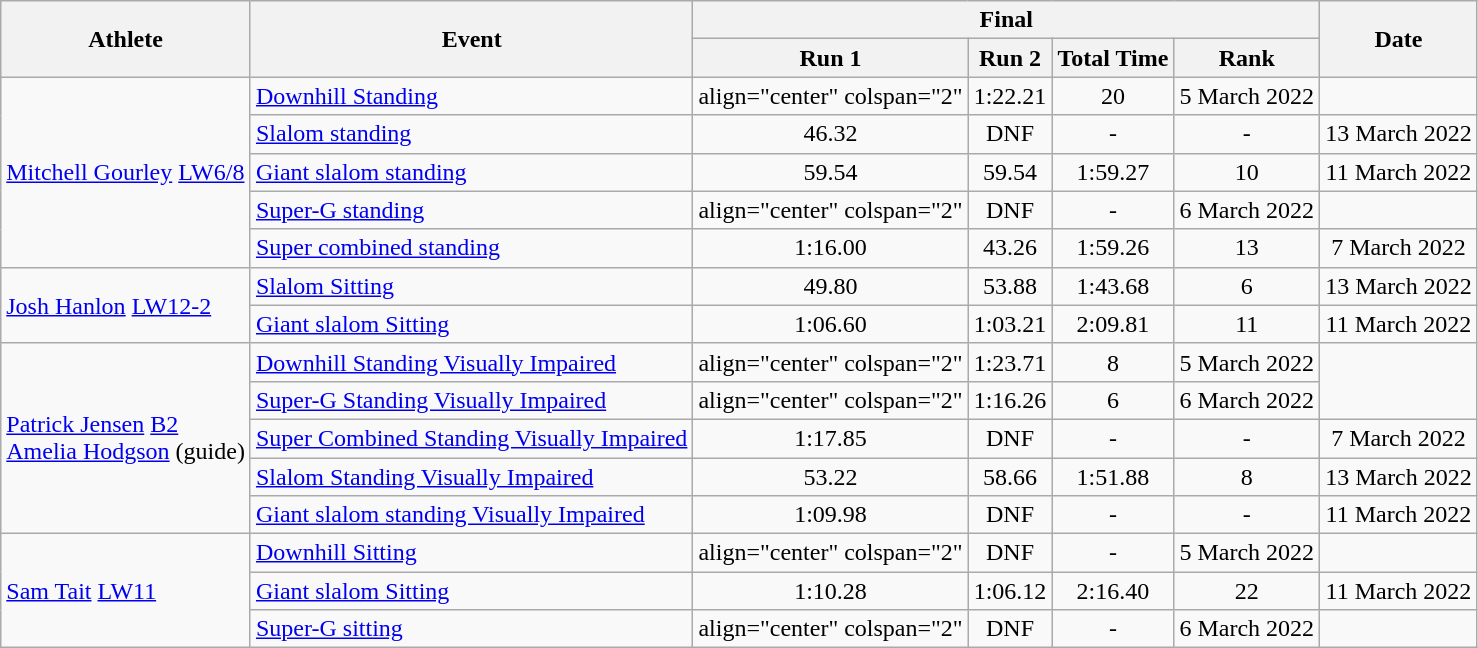<table class="wikitable">
<tr>
<th rowspan="2">Athlete</th>
<th rowspan="2">Event</th>
<th colspan="4">Final</th>
<th rowspan="2">Date</th>
</tr>
<tr>
<th>Run 1</th>
<th>Run 2</th>
<th>Total Time</th>
<th>Rank</th>
</tr>
<tr style="text-align:center;">
<td style="text-align:left;" rowspan="5"><a href='#'>Mitchell Gourley</a> <a href='#'>LW6/8</a></td>
<td align="left"><a href='#'>Downhill Standing</a></td>
<td>align="center" colspan="2" </td>
<td>1:22.21</td>
<td>20</td>
<td>5 March 2022</td>
</tr>
<tr style="text-align:center;">
<td align="left"><a href='#'>Slalom standing</a></td>
<td>46.32</td>
<td>DNF</td>
<td>-</td>
<td>-</td>
<td>13 March 2022</td>
</tr>
<tr style="text-align:center;">
<td align="left"><a href='#'>Giant slalom standing</a></td>
<td>59.54</td>
<td>59.54</td>
<td>1:59.27</td>
<td>10</td>
<td>11 March 2022</td>
</tr>
<tr style="text-align:center;">
<td align="left"><a href='#'>Super-G standing</a></td>
<td>align="center" colspan="2" </td>
<td>DNF</td>
<td>-</td>
<td>6 March 2022</td>
</tr>
<tr style="text-align:center;">
<td align="left"><a href='#'>Super combined standing</a></td>
<td>1:16.00</td>
<td>43.26</td>
<td>1:59.26</td>
<td>13</td>
<td>7 March 2022</td>
</tr>
<tr style="text-align:center;">
<td style="text-align:left;" rowspan="2"><a href='#'>Josh Hanlon</a> <a href='#'>LW12-2</a></td>
<td align="left"><a href='#'>Slalom Sitting</a></td>
<td>49.80</td>
<td>53.88</td>
<td>1:43.68</td>
<td>6</td>
<td>13 March 2022</td>
</tr>
<tr style="text-align:center;">
<td align="left"><a href='#'>Giant slalom Sitting</a></td>
<td>1:06.60</td>
<td>1:03.21</td>
<td>2:09.81</td>
<td>11</td>
<td>11 March 2022</td>
</tr>
<tr style="text-align:center;">
<td style="text-align:left;" rowspan="5"><a href='#'>Patrick Jensen</a> <a href='#'>B2</a> <br> <a href='#'>Amelia Hodgson</a> (guide)</td>
<td align="left"><a href='#'>Downhill Standing Visually Impaired</a></td>
<td>align="center" colspan="2" </td>
<td>1:23.71</td>
<td>8</td>
<td>5 March 2022</td>
</tr>
<tr style="text-align:center;">
<td align="left"><a href='#'>Super-G Standing Visually Impaired</a></td>
<td>align="center" colspan="2" </td>
<td>1:16.26</td>
<td>6</td>
<td>6 March 2022</td>
</tr>
<tr style="text-align:center;">
<td align="left"><a href='#'>Super Combined Standing Visually Impaired</a></td>
<td>1:17.85</td>
<td>DNF</td>
<td>-</td>
<td>-</td>
<td>7 March 2022</td>
</tr>
<tr style="text-align:center;">
<td align="left"><a href='#'>Slalom Standing Visually Impaired</a></td>
<td>53.22</td>
<td>58.66</td>
<td>1:51.88</td>
<td>8</td>
<td>13 March 2022</td>
</tr>
<tr style="text-align:center;">
<td align="left"><a href='#'>Giant slalom standing Visually Impaired</a></td>
<td>1:09.98</td>
<td>DNF</td>
<td>-</td>
<td>-</td>
<td>11 March 2022</td>
</tr>
<tr style="text-align:center;">
<td style="text-align:left;" rowspan="3"><a href='#'>Sam Tait</a> <a href='#'>LW11</a></td>
<td align="left"><a href='#'>Downhill Sitting</a></td>
<td>align="center" colspan="2" </td>
<td>DNF</td>
<td>-</td>
<td>5 March 2022</td>
</tr>
<tr style="text-align:center;">
<td align="left"><a href='#'>Giant slalom Sitting</a></td>
<td>1:10.28</td>
<td>1:06.12</td>
<td>2:16.40</td>
<td>22</td>
<td>11 March 2022</td>
</tr>
<tr style="text-align:center;">
<td align="left"><a href='#'>Super-G sitting</a></td>
<td>align="center" colspan="2" </td>
<td>DNF</td>
<td>-</td>
<td>6 March 2022</td>
</tr>
</table>
